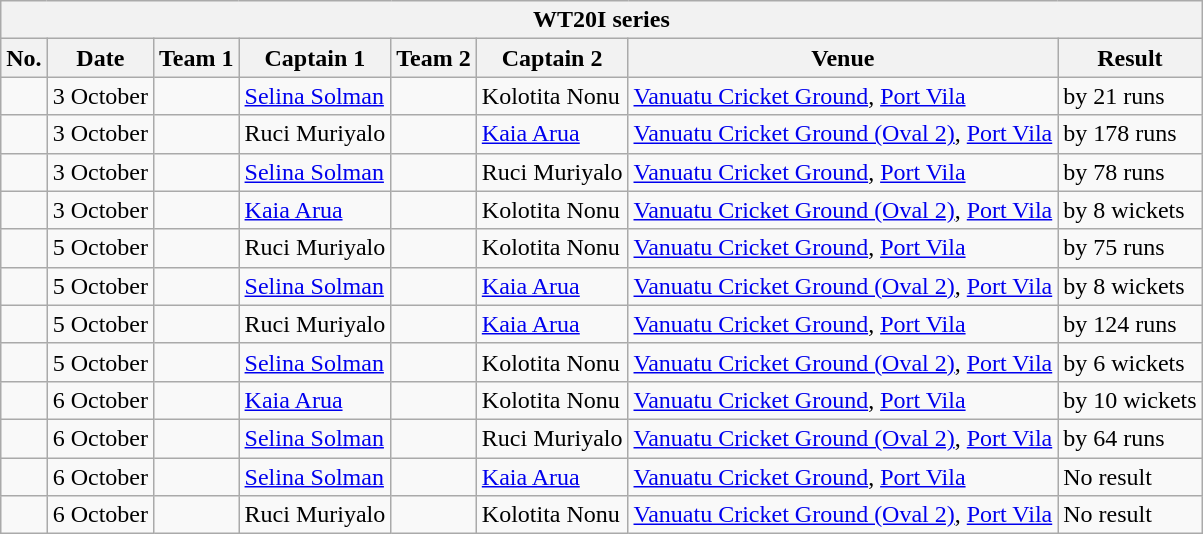<table class="wikitable">
<tr>
<th colspan="8">WT20I series</th>
</tr>
<tr>
<th>No.</th>
<th>Date</th>
<th>Team 1</th>
<th>Captain 1</th>
<th>Team 2</th>
<th>Captain 2</th>
<th>Venue</th>
<th>Result</th>
</tr>
<tr>
<td></td>
<td>3 October</td>
<td></td>
<td><a href='#'>Selina Solman</a></td>
<td></td>
<td>Kolotita Nonu</td>
<td><a href='#'>Vanuatu Cricket Ground</a>, <a href='#'>Port Vila</a></td>
<td> by 21 runs</td>
</tr>
<tr>
<td></td>
<td>3 October</td>
<td></td>
<td>Ruci Muriyalo</td>
<td></td>
<td><a href='#'>Kaia Arua</a></td>
<td><a href='#'>Vanuatu Cricket Ground (Oval 2)</a>, <a href='#'>Port Vila</a></td>
<td> by 178 runs</td>
</tr>
<tr>
<td></td>
<td>3 October</td>
<td></td>
<td><a href='#'>Selina Solman</a></td>
<td></td>
<td>Ruci Muriyalo</td>
<td><a href='#'>Vanuatu Cricket Ground</a>, <a href='#'>Port Vila</a></td>
<td> by 78 runs</td>
</tr>
<tr>
<td></td>
<td>3 October</td>
<td></td>
<td><a href='#'>Kaia Arua</a></td>
<td></td>
<td>Kolotita Nonu</td>
<td><a href='#'>Vanuatu Cricket Ground (Oval 2)</a>, <a href='#'>Port Vila</a></td>
<td> by 8 wickets</td>
</tr>
<tr>
<td></td>
<td>5 October</td>
<td></td>
<td>Ruci Muriyalo</td>
<td></td>
<td>Kolotita Nonu</td>
<td><a href='#'>Vanuatu Cricket Ground</a>, <a href='#'>Port Vila</a></td>
<td> by 75 runs</td>
</tr>
<tr>
<td></td>
<td>5 October</td>
<td></td>
<td><a href='#'>Selina Solman</a></td>
<td></td>
<td><a href='#'>Kaia Arua</a></td>
<td><a href='#'>Vanuatu Cricket Ground (Oval 2)</a>, <a href='#'>Port Vila</a></td>
<td> by 8 wickets</td>
</tr>
<tr>
<td></td>
<td>5 October</td>
<td></td>
<td>Ruci Muriyalo</td>
<td></td>
<td><a href='#'>Kaia Arua</a></td>
<td><a href='#'>Vanuatu Cricket Ground</a>, <a href='#'>Port Vila</a></td>
<td> by 124 runs</td>
</tr>
<tr>
<td></td>
<td>5 October</td>
<td></td>
<td><a href='#'>Selina Solman</a></td>
<td></td>
<td>Kolotita Nonu</td>
<td><a href='#'>Vanuatu Cricket Ground (Oval 2)</a>, <a href='#'>Port Vila</a></td>
<td> by 6 wickets</td>
</tr>
<tr>
<td></td>
<td>6 October</td>
<td></td>
<td><a href='#'>Kaia Arua</a></td>
<td></td>
<td>Kolotita Nonu</td>
<td><a href='#'>Vanuatu Cricket Ground</a>, <a href='#'>Port Vila</a></td>
<td> by 10 wickets</td>
</tr>
<tr>
<td></td>
<td>6 October</td>
<td></td>
<td><a href='#'>Selina Solman</a></td>
<td></td>
<td>Ruci Muriyalo</td>
<td><a href='#'>Vanuatu Cricket Ground (Oval 2)</a>, <a href='#'>Port Vila</a></td>
<td> by 64 runs</td>
</tr>
<tr>
<td></td>
<td>6 October</td>
<td></td>
<td><a href='#'>Selina Solman</a></td>
<td></td>
<td><a href='#'>Kaia Arua</a></td>
<td><a href='#'>Vanuatu Cricket Ground</a>, <a href='#'>Port Vila</a></td>
<td>No result</td>
</tr>
<tr>
<td></td>
<td>6 October</td>
<td></td>
<td>Ruci Muriyalo</td>
<td></td>
<td>Kolotita Nonu</td>
<td><a href='#'>Vanuatu Cricket Ground (Oval 2)</a>, <a href='#'>Port Vila</a></td>
<td>No result</td>
</tr>
</table>
